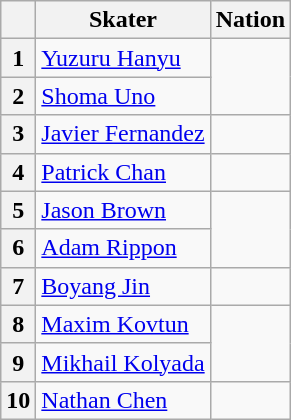<table class="wikitable sortable" style="text-align:left">
<tr>
<th scope="col"></th>
<th scope="col">Skater</th>
<th scope="col">Nation</th>
</tr>
<tr>
<th scope="row">1</th>
<td><a href='#'>Yuzuru Hanyu</a></td>
<td rowspan="2"></td>
</tr>
<tr>
<th scope="row">2</th>
<td><a href='#'>Shoma Uno</a></td>
</tr>
<tr>
<th scope="row">3</th>
<td><a href='#'>Javier Fernandez</a></td>
<td></td>
</tr>
<tr>
<th scope="row">4</th>
<td><a href='#'>Patrick Chan</a></td>
<td></td>
</tr>
<tr>
<th scope="row">5</th>
<td><a href='#'>Jason Brown</a></td>
<td rowspan="2"></td>
</tr>
<tr>
<th scope="row">6</th>
<td><a href='#'>Adam Rippon</a></td>
</tr>
<tr>
<th scope="row">7</th>
<td><a href='#'>Boyang Jin</a></td>
<td></td>
</tr>
<tr>
<th scope="row">8</th>
<td><a href='#'>Maxim Kovtun</a></td>
<td rowspan="2"></td>
</tr>
<tr>
<th scope="row">9</th>
<td><a href='#'>Mikhail Kolyada</a></td>
</tr>
<tr>
<th scope="row">10</th>
<td><a href='#'>Nathan Chen</a></td>
<td></td>
</tr>
</table>
